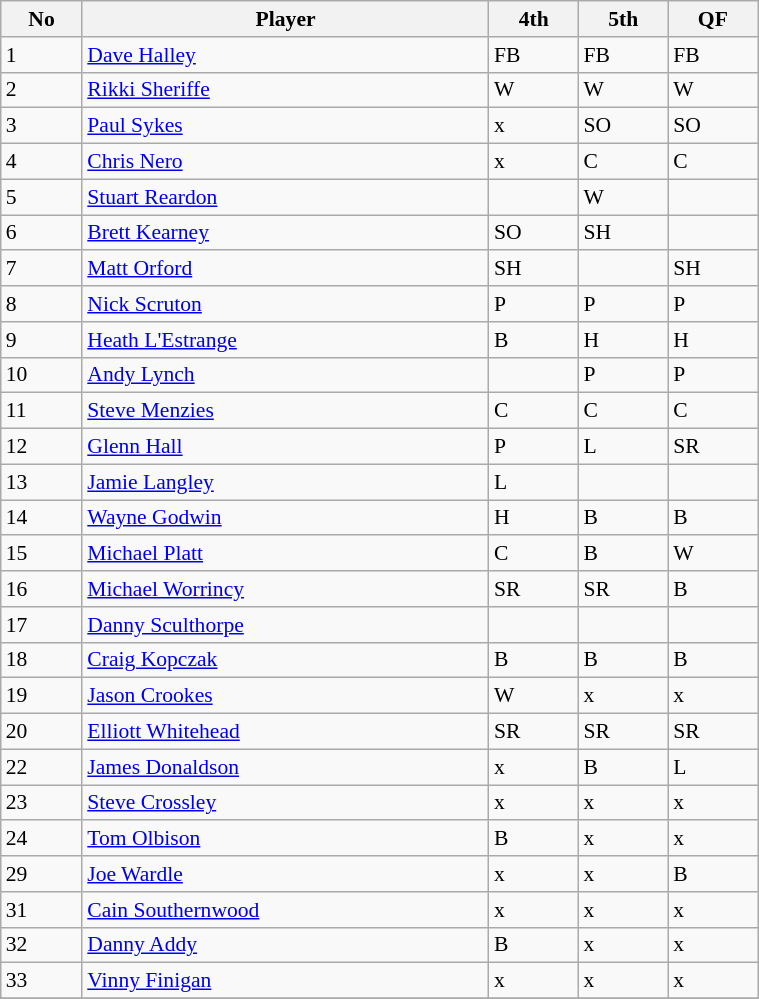<table class="wikitable" style="font-size:90%;" width="40%">
<tr>
<th>No</th>
<th>Player</th>
<th>4th</th>
<th>5th</th>
<th>QF</th>
</tr>
<tr>
<td>1</td>
<td><a href='#'>Dave Halley</a></td>
<td>FB</td>
<td>FB</td>
<td>FB</td>
</tr>
<tr>
<td>2</td>
<td><a href='#'>Rikki Sheriffe</a></td>
<td>W</td>
<td>W</td>
<td>W</td>
</tr>
<tr>
<td>3</td>
<td><a href='#'>Paul Sykes</a></td>
<td>x</td>
<td>SO</td>
<td>SO</td>
</tr>
<tr>
<td>4</td>
<td><a href='#'>Chris Nero</a></td>
<td>x</td>
<td>C</td>
<td>C</td>
</tr>
<tr>
<td>5</td>
<td><a href='#'>Stuart Reardon</a></td>
<td></td>
<td>W</td>
<td></td>
</tr>
<tr>
<td>6</td>
<td><a href='#'>Brett Kearney</a></td>
<td>SO</td>
<td>SH</td>
<td></td>
</tr>
<tr>
<td>7</td>
<td><a href='#'>Matt Orford</a></td>
<td>SH</td>
<td></td>
<td>SH</td>
</tr>
<tr>
<td>8</td>
<td><a href='#'>Nick Scruton</a></td>
<td>P</td>
<td>P</td>
<td>P</td>
</tr>
<tr>
<td>9</td>
<td><a href='#'>Heath L'Estrange</a></td>
<td>B</td>
<td>H</td>
<td>H</td>
</tr>
<tr>
<td>10</td>
<td><a href='#'>Andy Lynch</a></td>
<td></td>
<td>P</td>
<td>P</td>
</tr>
<tr>
<td>11</td>
<td><a href='#'>Steve Menzies</a></td>
<td>C</td>
<td>C</td>
<td>C</td>
</tr>
<tr>
<td>12</td>
<td><a href='#'>Glenn Hall</a></td>
<td>P</td>
<td>L</td>
<td>SR</td>
</tr>
<tr>
<td>13</td>
<td><a href='#'>Jamie Langley</a></td>
<td>L</td>
<td></td>
<td></td>
</tr>
<tr>
<td>14</td>
<td><a href='#'>Wayne Godwin</a></td>
<td>H</td>
<td>B</td>
<td>B</td>
</tr>
<tr>
<td>15</td>
<td><a href='#'>Michael Platt</a></td>
<td>C</td>
<td>B</td>
<td>W</td>
</tr>
<tr>
<td>16</td>
<td><a href='#'>Michael Worrincy</a></td>
<td>SR</td>
<td>SR</td>
<td>B</td>
</tr>
<tr>
<td>17</td>
<td><a href='#'>Danny Sculthorpe</a></td>
<td></td>
<td></td>
<td></td>
</tr>
<tr>
<td>18</td>
<td><a href='#'>Craig Kopczak</a></td>
<td>B</td>
<td>B</td>
<td>B</td>
</tr>
<tr>
<td>19</td>
<td><a href='#'>Jason Crookes</a></td>
<td>W</td>
<td>x</td>
<td>x</td>
</tr>
<tr>
<td>20</td>
<td><a href='#'>Elliott Whitehead</a></td>
<td>SR</td>
<td>SR</td>
<td>SR</td>
</tr>
<tr>
<td>22</td>
<td><a href='#'>James Donaldson</a></td>
<td>x</td>
<td>B</td>
<td>L</td>
</tr>
<tr>
<td>23</td>
<td><a href='#'>Steve Crossley</a></td>
<td>x</td>
<td>x</td>
<td>x</td>
</tr>
<tr>
<td>24</td>
<td><a href='#'>Tom Olbison</a></td>
<td>B</td>
<td>x</td>
<td>x</td>
</tr>
<tr>
<td>29</td>
<td><a href='#'>Joe Wardle</a></td>
<td>x</td>
<td>x</td>
<td>B</td>
</tr>
<tr>
<td>31</td>
<td><a href='#'>Cain Southernwood</a></td>
<td>x</td>
<td>x</td>
<td>x</td>
</tr>
<tr>
<td>32</td>
<td><a href='#'>Danny Addy</a></td>
<td>B</td>
<td>x</td>
<td>x</td>
</tr>
<tr>
<td>33</td>
<td><a href='#'>Vinny Finigan</a></td>
<td>x</td>
<td>x</td>
<td>x</td>
</tr>
<tr>
</tr>
</table>
